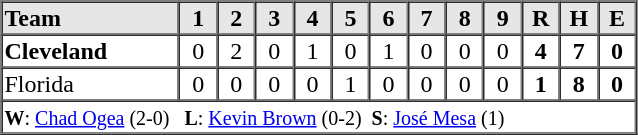<table border=1 cellspacing=0 width=425 style="margin-left:3em;">
<tr style="text-align:center; background-color:#e6e6e6;">
<th align=left width=28%>Team</th>
<th width=6%>1</th>
<th width=6%>2</th>
<th width=6%>3</th>
<th width=6%>4</th>
<th width=6%>5</th>
<th width=6%>6</th>
<th width=6%>7</th>
<th width=6%>8</th>
<th width=6%>9</th>
<th width=6%>R</th>
<th width=6%>H</th>
<th width=6%>E</th>
</tr>
<tr style="text-align:center;">
<td align=left><strong>Cleveland</strong></td>
<td>0</td>
<td>2</td>
<td>0</td>
<td>1</td>
<td>0</td>
<td>1</td>
<td>0</td>
<td>0</td>
<td>0</td>
<td><strong>4</strong></td>
<td><strong>7</strong></td>
<td><strong>0</strong></td>
</tr>
<tr style="text-align:center;">
<td align=left>Florida</td>
<td>0</td>
<td>0</td>
<td>0</td>
<td>0</td>
<td>1</td>
<td>0</td>
<td>0</td>
<td>0</td>
<td>0</td>
<td><strong>1</strong></td>
<td><strong>8</strong></td>
<td><strong>0</strong></td>
</tr>
<tr style="text-align:left;">
<td colspan=13><small><strong>W</strong>: <a href='#'>Chad Ogea</a> (2-0)   <strong>L</strong>: <a href='#'>Kevin Brown</a> (0-2)  <strong>S</strong>: <a href='#'>José Mesa</a> (1)</small></td>
</tr>
</table>
